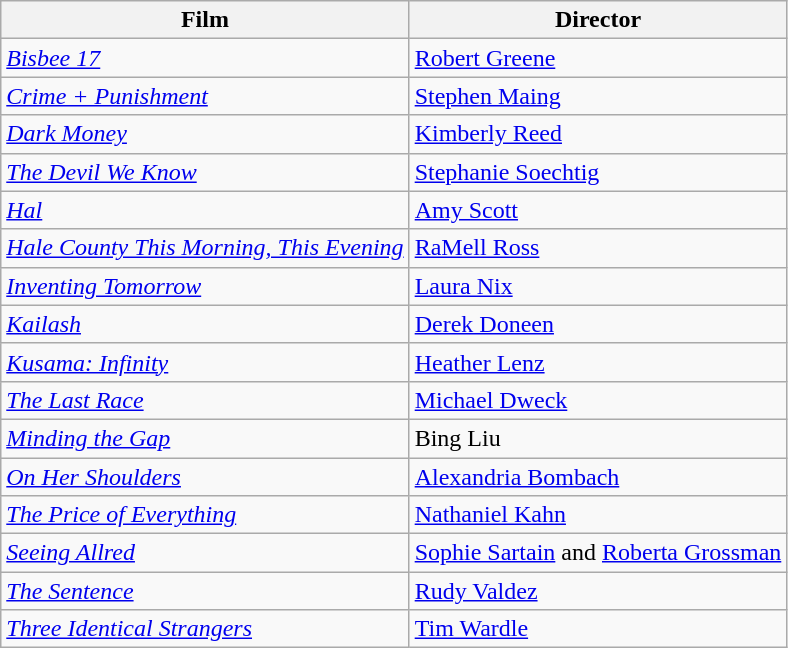<table class="wikitable sortable">
<tr>
<th>Film</th>
<th>Director</th>
</tr>
<tr>
<td><em><a href='#'>Bisbee 17</a></em></td>
<td><a href='#'>Robert Greene</a></td>
</tr>
<tr>
<td><em><a href='#'>Crime + Punishment</a></em></td>
<td><a href='#'>Stephen Maing</a></td>
</tr>
<tr>
<td><em><a href='#'>Dark Money</a></em></td>
<td><a href='#'>Kimberly Reed</a></td>
</tr>
<tr>
<td><em><a href='#'>The Devil We Know</a></em></td>
<td><a href='#'>Stephanie Soechtig</a></td>
</tr>
<tr>
<td><em><a href='#'>Hal</a></em></td>
<td><a href='#'>Amy Scott</a></td>
</tr>
<tr>
<td><em><a href='#'>Hale County This Morning, This Evening</a></em></td>
<td><a href='#'>RaMell Ross</a></td>
</tr>
<tr>
<td><em><a href='#'>Inventing Tomorrow</a></em></td>
<td><a href='#'>Laura Nix</a></td>
</tr>
<tr>
<td><em><a href='#'>Kailash</a></em></td>
<td><a href='#'>Derek Doneen</a></td>
</tr>
<tr>
<td><em><a href='#'>Kusama: Infinity</a></em></td>
<td><a href='#'>Heather Lenz</a></td>
</tr>
<tr>
<td><em><a href='#'>The Last Race</a></em></td>
<td><a href='#'>Michael Dweck</a></td>
</tr>
<tr>
<td><em><a href='#'>Minding the Gap</a></em></td>
<td>Bing Liu</td>
</tr>
<tr>
<td><em><a href='#'>On Her Shoulders</a></em></td>
<td><a href='#'>Alexandria Bombach</a></td>
</tr>
<tr>
<td><em><a href='#'>The Price of Everything</a></em></td>
<td><a href='#'>Nathaniel Kahn</a></td>
</tr>
<tr>
<td><em><a href='#'>Seeing Allred</a></em></td>
<td><a href='#'>Sophie Sartain</a> and <a href='#'>Roberta Grossman</a></td>
</tr>
<tr>
<td><em><a href='#'>The Sentence</a></em></td>
<td><a href='#'>Rudy Valdez</a></td>
</tr>
<tr>
<td><em><a href='#'>Three Identical Strangers</a></em></td>
<td><a href='#'>Tim Wardle</a></td>
</tr>
</table>
